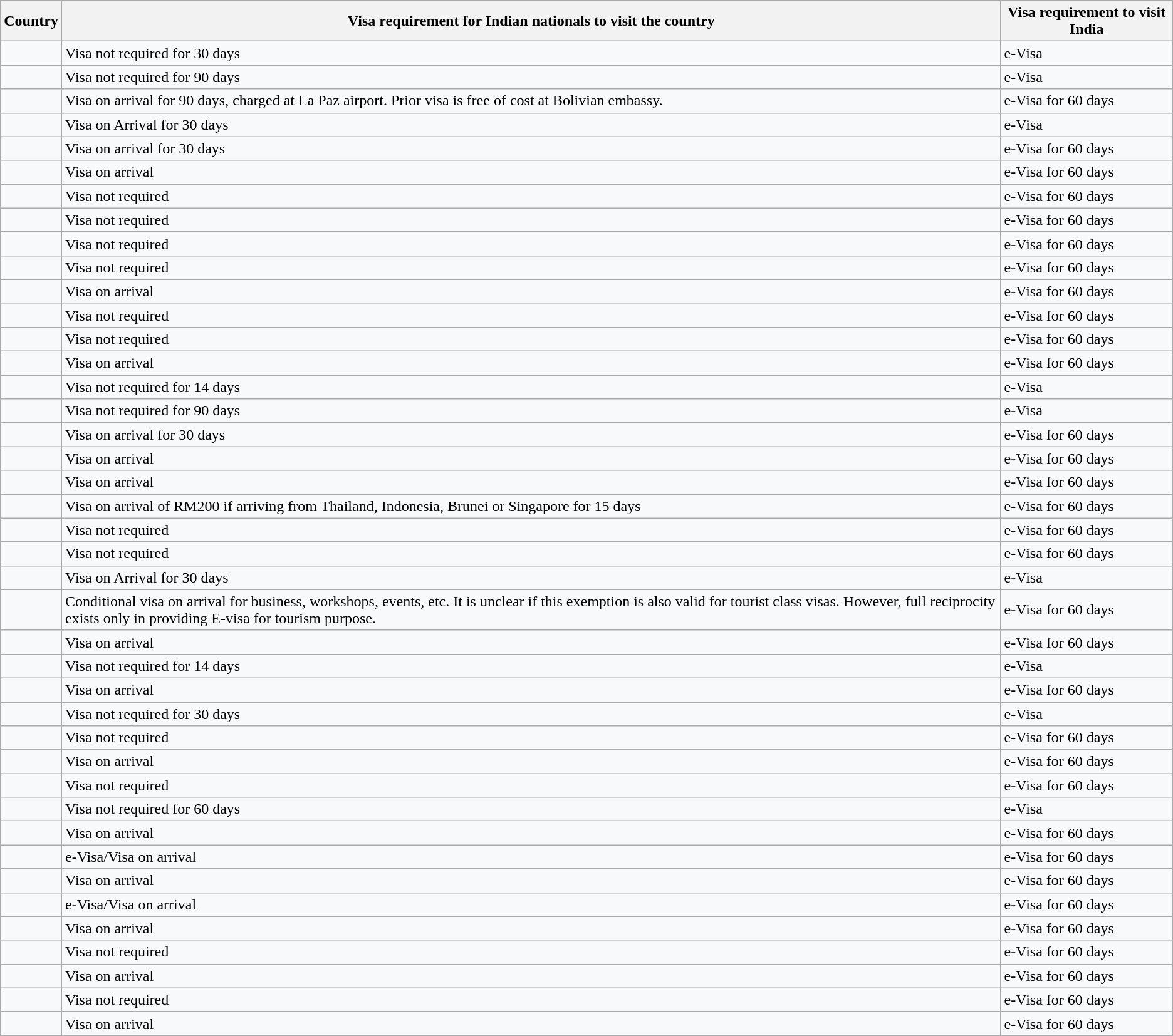<table class="wikitable sortable sticky-header" style="background:#f8f9faff;">
<tr>
<th>Country</th>
<th>Visa requirement for Indian nationals to visit the country</th>
<th>Visa requirement to visit India</th>
</tr>
<tr>
<td></td>
<td>Visa not required for 30 days</td>
<td>e-Visa</td>
</tr>
<tr>
<td></td>
<td>Visa not required for 90 days</td>
<td>e-Visa</td>
</tr>
<tr>
<td></td>
<td>Visa on arrival for 90 days, charged at La Paz airport. Prior visa is free of cost at Bolivian embassy.</td>
<td>e-Visa for 60 days</td>
</tr>
<tr>
<td></td>
<td>Visa on Arrival for 30 days</td>
<td>e-Visa</td>
</tr>
<tr>
<td></td>
<td>Visa on arrival for 30 days</td>
<td>e-Visa for 60 days</td>
</tr>
<tr>
<td></td>
<td>Visa on arrival</td>
<td>e-Visa for 60 days</td>
</tr>
<tr>
<td></td>
<td>Visa not required</td>
<td>e-Visa for 60 days</td>
</tr>
<tr>
<td></td>
<td>Visa not required</td>
<td>e-Visa for 60 days</td>
</tr>
<tr>
<td></td>
<td>Visa not required</td>
<td>e-Visa for 60 days</td>
</tr>
<tr>
<td></td>
<td>Visa not required</td>
<td>e-Visa for 60 days</td>
</tr>
<tr>
<td></td>
<td>Visa on arrival</td>
<td>e-Visa for 60 days</td>
</tr>
<tr>
<td></td>
<td>Visa not required</td>
<td>e-Visa for 60 days</td>
</tr>
<tr>
<td></td>
<td>Visa not required</td>
<td>e-Visa for 60 days</td>
</tr>
<tr>
<td></td>
<td>Visa on arrival</td>
<td>e-Visa for 60 days</td>
</tr>
<tr>
<td></td>
<td>Visa not required for 14 days</td>
<td>e-Visa</td>
</tr>
<tr>
<td></td>
<td>Visa not required for 90 days</td>
<td>e-Visa</td>
</tr>
<tr>
<td></td>
<td>Visa on arrival for 30 days</td>
<td>e-Visa for 60 days</td>
</tr>
<tr>
<td></td>
<td>Visa on arrival</td>
<td>e-Visa for 60 days</td>
</tr>
<tr>
<td></td>
<td>Visa on arrival</td>
<td>e-Visa for 60 days</td>
</tr>
<tr>
<td></td>
<td>Visa on arrival of RM200 if arriving from Thailand, Indonesia, Brunei or Singapore for 15 days</td>
<td>e-Visa for 60 days</td>
</tr>
<tr>
<td></td>
<td>Visa not required</td>
<td>e-Visa for 60 days</td>
</tr>
<tr>
<td></td>
<td>Visa not required</td>
<td>e-Visa for 60 days</td>
</tr>
<tr>
<td></td>
<td>Visa on Arrival for 30 days</td>
<td>e-Visa</td>
</tr>
<tr>
<td></td>
<td>Conditional visa on arrival for business, workshops, events, etc. It is unclear if this exemption is also valid for tourist class visas. However, full reciprocity exists only in providing E-visa for tourism purpose.</td>
<td>e-Visa for 60 days</td>
</tr>
<tr>
<td></td>
<td>Visa on arrival</td>
<td>e-Visa for 60 days</td>
</tr>
<tr>
<td></td>
<td>Visa not required for 14 days</td>
<td>e-Visa</td>
</tr>
<tr>
<td></td>
<td>Visa on arrival</td>
<td>e-Visa for 60 days</td>
</tr>
<tr>
<td></td>
<td>Visa not required for 30 days</td>
<td>e-Visa</td>
</tr>
<tr>
<td></td>
<td>Visa not required</td>
<td>e-Visa for 60 days</td>
</tr>
<tr>
<td></td>
<td>Visa on arrival</td>
<td>e-Visa for 60 days</td>
</tr>
<tr>
<td></td>
<td>Visa not required</td>
<td>e-Visa for 60 days</td>
</tr>
<tr>
<td></td>
<td>Visa not required for 60 days</td>
<td>e-Visa</td>
</tr>
<tr>
<td></td>
<td>Visa on arrival</td>
<td>e-Visa for 60 days</td>
</tr>
<tr>
<td></td>
<td>e-Visa/Visa on arrival</td>
<td>e-Visa for 60 days</td>
</tr>
<tr>
<td></td>
<td>Visa on arrival</td>
<td>e-Visa for 60 days</td>
</tr>
<tr>
<td></td>
<td>e-Visa/Visa on arrival</td>
<td>e-Visa for 60 days</td>
</tr>
<tr>
<td></td>
<td>Visa on arrival</td>
<td>e-Visa for 60 days</td>
</tr>
<tr>
<td></td>
<td>Visa not required</td>
<td>e-Visa for 60 days</td>
</tr>
<tr>
<td></td>
<td>Visa on arrival</td>
<td>e-Visa for 60 days</td>
</tr>
<tr>
<td></td>
<td>Visa not required</td>
<td>e-Visa for 60 days</td>
</tr>
<tr>
<td></td>
<td>Visa on arrival</td>
<td>e-Visa for 60 days</td>
</tr>
</table>
